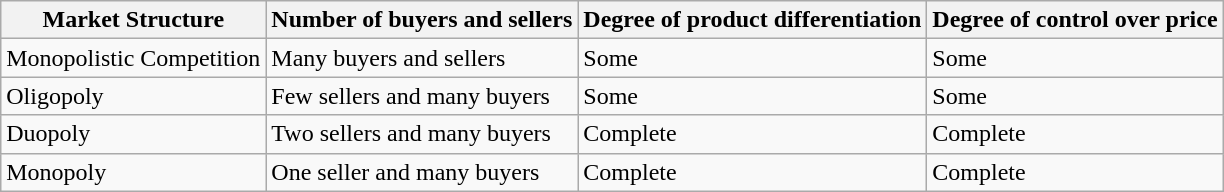<table class="wikitable">
<tr>
<th>Market Structure</th>
<th>Number of buyers and sellers</th>
<th>Degree of product differentiation</th>
<th>Degree of control over price</th>
</tr>
<tr>
<td>Monopolistic Competition</td>
<td>Many buyers and sellers</td>
<td>Some</td>
<td>Some</td>
</tr>
<tr>
<td>Oligopoly</td>
<td>Few sellers and many buyers</td>
<td>Some</td>
<td>Some</td>
</tr>
<tr>
<td>Duopoly</td>
<td>Two sellers and many buyers</td>
<td>Complete</td>
<td>Complete</td>
</tr>
<tr>
<td>Monopoly</td>
<td>One seller and many buyers</td>
<td>Complete</td>
<td>Complete</td>
</tr>
</table>
